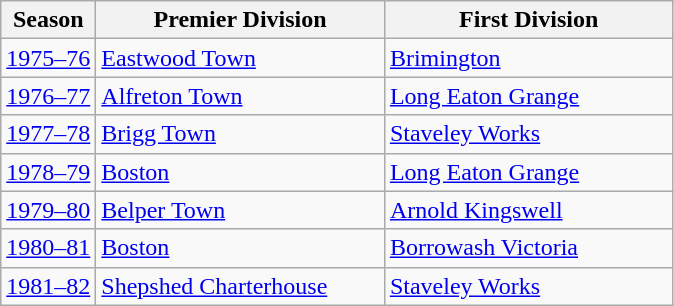<table class=wikitable>
<tr>
<th>Season</th>
<th width=185>Premier Division</th>
<th width=185>First Division</th>
</tr>
<tr>
<td align=center><a href='#'>1975–76</a></td>
<td><a href='#'>Eastwood Town</a></td>
<td><a href='#'>Brimington</a></td>
</tr>
<tr>
<td align=center><a href='#'>1976–77</a></td>
<td><a href='#'>Alfreton Town</a></td>
<td><a href='#'>Long Eaton Grange</a></td>
</tr>
<tr>
<td align=center><a href='#'>1977–78</a></td>
<td><a href='#'>Brigg Town</a></td>
<td><a href='#'>Staveley Works</a></td>
</tr>
<tr>
<td align=center><a href='#'>1978–79</a></td>
<td><a href='#'>Boston</a></td>
<td><a href='#'>Long Eaton Grange</a></td>
</tr>
<tr>
<td align=center><a href='#'>1979–80</a></td>
<td><a href='#'>Belper Town</a></td>
<td><a href='#'>Arnold Kingswell</a></td>
</tr>
<tr>
<td align=center><a href='#'>1980–81</a></td>
<td><a href='#'>Boston</a></td>
<td><a href='#'>Borrowash Victoria</a></td>
</tr>
<tr>
<td align=center><a href='#'>1981–82</a></td>
<td><a href='#'>Shepshed Charterhouse</a></td>
<td><a href='#'>Staveley Works</a></td>
</tr>
</table>
